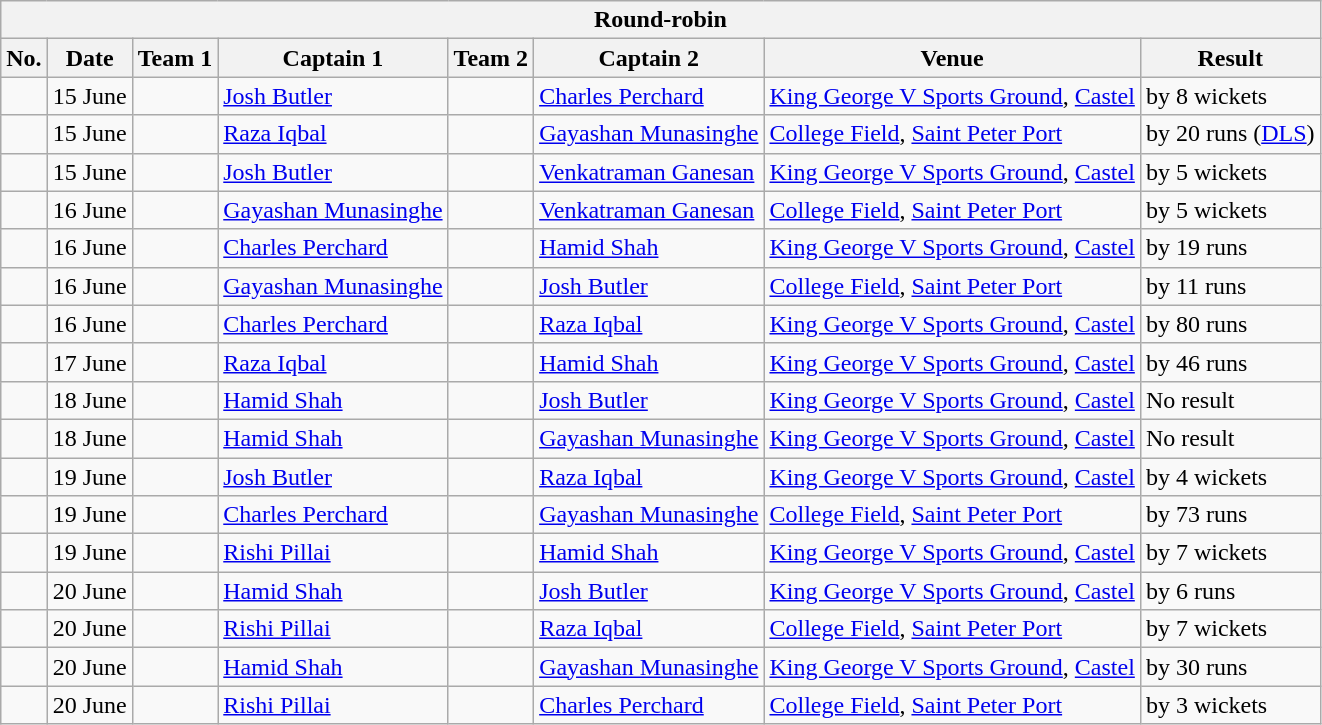<table class="wikitable">
<tr>
<th colspan="8">Round-robin</th>
</tr>
<tr>
<th>No.</th>
<th>Date</th>
<th>Team 1</th>
<th>Captain 1</th>
<th>Team 2</th>
<th>Captain 2</th>
<th>Venue</th>
<th>Result</th>
</tr>
<tr>
<td></td>
<td>15 June</td>
<td></td>
<td><a href='#'>Josh Butler</a></td>
<td></td>
<td><a href='#'>Charles Perchard</a></td>
<td><a href='#'>King George V Sports Ground</a>, <a href='#'>Castel</a></td>
<td> by 8 wickets</td>
</tr>
<tr>
<td></td>
<td>15 June</td>
<td></td>
<td><a href='#'>Raza Iqbal</a></td>
<td></td>
<td><a href='#'>Gayashan Munasinghe</a></td>
<td><a href='#'>College Field</a>, <a href='#'>Saint Peter Port</a></td>
<td> by 20 runs (<a href='#'>DLS</a>)</td>
</tr>
<tr>
<td></td>
<td>15 June</td>
<td></td>
<td><a href='#'>Josh Butler</a></td>
<td></td>
<td><a href='#'>Venkatraman Ganesan</a></td>
<td><a href='#'>King George V Sports Ground</a>, <a href='#'>Castel</a></td>
<td> by 5 wickets</td>
</tr>
<tr>
<td></td>
<td>16 June</td>
<td></td>
<td><a href='#'>Gayashan Munasinghe</a></td>
<td></td>
<td><a href='#'>Venkatraman Ganesan</a></td>
<td><a href='#'>College Field</a>, <a href='#'>Saint Peter Port</a></td>
<td> by 5 wickets</td>
</tr>
<tr>
<td></td>
<td>16 June</td>
<td></td>
<td><a href='#'>Charles Perchard</a></td>
<td></td>
<td><a href='#'>Hamid Shah</a></td>
<td><a href='#'>King George V Sports Ground</a>, <a href='#'>Castel</a></td>
<td> by 19 runs</td>
</tr>
<tr>
<td></td>
<td>16 June</td>
<td></td>
<td><a href='#'>Gayashan Munasinghe</a></td>
<td></td>
<td><a href='#'>Josh Butler</a></td>
<td><a href='#'>College Field</a>, <a href='#'>Saint Peter Port</a></td>
<td> by 11 runs</td>
</tr>
<tr>
<td></td>
<td>16 June</td>
<td></td>
<td><a href='#'>Charles Perchard</a></td>
<td></td>
<td><a href='#'>Raza Iqbal</a></td>
<td><a href='#'>King George V Sports Ground</a>, <a href='#'>Castel</a></td>
<td> by 80 runs</td>
</tr>
<tr>
<td></td>
<td>17 June</td>
<td></td>
<td><a href='#'>Raza Iqbal</a></td>
<td></td>
<td><a href='#'>Hamid Shah</a></td>
<td><a href='#'>King George V Sports Ground</a>, <a href='#'>Castel</a></td>
<td> by 46 runs</td>
</tr>
<tr>
<td></td>
<td>18 June</td>
<td></td>
<td><a href='#'>Hamid Shah</a></td>
<td></td>
<td><a href='#'>Josh Butler</a></td>
<td><a href='#'>King George V Sports Ground</a>, <a href='#'>Castel</a></td>
<td>No result</td>
</tr>
<tr>
<td></td>
<td>18 June</td>
<td></td>
<td><a href='#'>Hamid Shah</a></td>
<td></td>
<td><a href='#'>Gayashan Munasinghe</a></td>
<td><a href='#'>King George V Sports Ground</a>, <a href='#'>Castel</a></td>
<td>No result</td>
</tr>
<tr>
<td></td>
<td>19 June</td>
<td></td>
<td><a href='#'>Josh Butler</a></td>
<td></td>
<td><a href='#'>Raza Iqbal</a></td>
<td><a href='#'>King George V Sports Ground</a>, <a href='#'>Castel</a></td>
<td> by 4 wickets</td>
</tr>
<tr>
<td></td>
<td>19 June</td>
<td></td>
<td><a href='#'>Charles Perchard</a></td>
<td></td>
<td><a href='#'>Gayashan Munasinghe</a></td>
<td><a href='#'>College Field</a>, <a href='#'>Saint Peter Port</a></td>
<td> by 73 runs</td>
</tr>
<tr>
<td></td>
<td>19 June</td>
<td></td>
<td><a href='#'>Rishi Pillai</a></td>
<td></td>
<td><a href='#'>Hamid Shah</a></td>
<td><a href='#'>King George V Sports Ground</a>, <a href='#'>Castel</a></td>
<td> by 7 wickets</td>
</tr>
<tr>
<td></td>
<td>20 June</td>
<td></td>
<td><a href='#'>Hamid Shah</a></td>
<td></td>
<td><a href='#'>Josh Butler</a></td>
<td><a href='#'>King George V Sports Ground</a>, <a href='#'>Castel</a></td>
<td> by 6 runs</td>
</tr>
<tr>
<td></td>
<td>20 June</td>
<td></td>
<td><a href='#'>Rishi Pillai</a></td>
<td></td>
<td><a href='#'>Raza Iqbal</a></td>
<td><a href='#'>College Field</a>, <a href='#'>Saint Peter Port</a></td>
<td> by 7 wickets</td>
</tr>
<tr>
<td></td>
<td>20 June</td>
<td></td>
<td><a href='#'>Hamid Shah</a></td>
<td></td>
<td><a href='#'>Gayashan Munasinghe</a></td>
<td><a href='#'>King George V Sports Ground</a>, <a href='#'>Castel</a></td>
<td> by 30 runs</td>
</tr>
<tr>
<td></td>
<td>20 June</td>
<td></td>
<td><a href='#'>Rishi Pillai</a></td>
<td></td>
<td><a href='#'>Charles Perchard</a></td>
<td><a href='#'>College Field</a>, <a href='#'>Saint Peter Port</a></td>
<td> by 3 wickets</td>
</tr>
</table>
